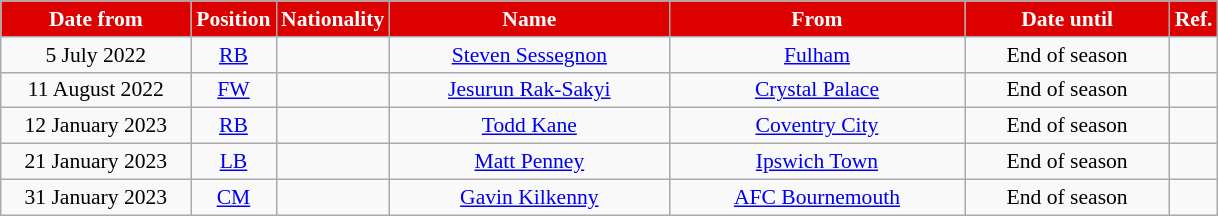<table class="wikitable"  style="text-align:center; font-size:90%; ">
<tr>
<th style="background:#DD0000; color:white; width:120px;">Date from</th>
<th style="background:#DD0000; color:white; width:50px;">Position</th>
<th style="background:#DD0000; color:white; width:50px;">Nationality</th>
<th style="background:#DD0000; color:white; width:180px;">Name</th>
<th style="background:#DD0000; color:white; width:190px;">From</th>
<th style="background:#DD0000; color:white; width:130px;">Date until</th>
<th style="background:#DD0000; color:white; width:25px;">Ref.</th>
</tr>
<tr>
<td>5 July 2022</td>
<td><a href='#'>RB</a></td>
<td></td>
<td><a href='#'>Steven Sessegnon</a></td>
<td> <a href='#'>Fulham</a></td>
<td>End of season</td>
<td></td>
</tr>
<tr>
<td>11 August 2022</td>
<td><a href='#'>FW</a></td>
<td></td>
<td><a href='#'>Jesurun Rak-Sakyi</a></td>
<td> <a href='#'>Crystal Palace</a></td>
<td>End of season</td>
<td></td>
</tr>
<tr>
<td>12 January 2023</td>
<td><a href='#'>RB</a></td>
<td></td>
<td><a href='#'>Todd Kane</a></td>
<td> <a href='#'>Coventry City</a></td>
<td>End of season</td>
<td></td>
</tr>
<tr>
<td>21 January 2023</td>
<td><a href='#'>LB</a></td>
<td></td>
<td><a href='#'>Matt Penney</a></td>
<td> <a href='#'>Ipswich Town</a></td>
<td>End of season</td>
<td></td>
</tr>
<tr>
<td>31 January 2023</td>
<td><a href='#'>CM</a></td>
<td></td>
<td><a href='#'>Gavin Kilkenny</a></td>
<td> <a href='#'>AFC Bournemouth</a></td>
<td>End of season</td>
<td></td>
</tr>
</table>
